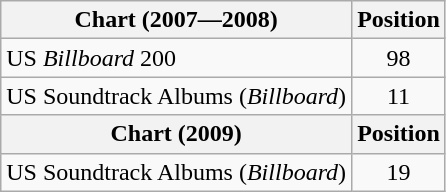<table class="wikitable sortable">
<tr>
<th>Chart (2007—2008)</th>
<th>Position</th>
</tr>
<tr>
<td>US <em>Billboard</em> 200</td>
<td align="center">98</td>
</tr>
<tr>
<td>US Soundtrack Albums (<em>Billboard</em>)</td>
<td align="center">11</td>
</tr>
<tr>
<th scope="col">Chart (2009)</th>
<th scope="col">Position</th>
</tr>
<tr>
<td>US Soundtrack Albums (<em>Billboard</em>)</td>
<td align="center">19</td>
</tr>
</table>
